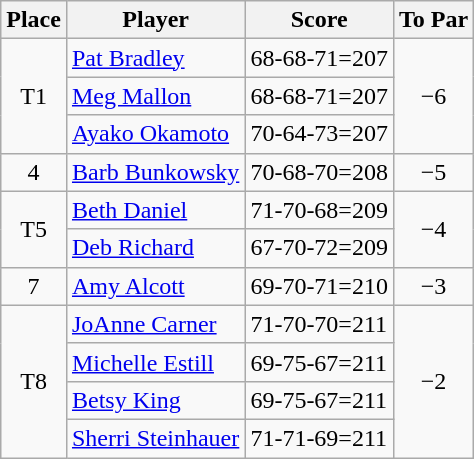<table class="wikitable">
<tr>
<th>Place</th>
<th>Player</th>
<th>Score</th>
<th>To Par</th>
</tr>
<tr>
<td align=center rowspan=3>T1</td>
<td> <a href='#'>Pat Bradley</a></td>
<td>68-68-71=207</td>
<td align=center rowspan=3>−6</td>
</tr>
<tr>
<td> <a href='#'>Meg Mallon</a></td>
<td>68-68-71=207</td>
</tr>
<tr>
<td> <a href='#'>Ayako Okamoto</a></td>
<td>70-64-73=207</td>
</tr>
<tr>
<td align=center>4</td>
<td> <a href='#'>Barb Bunkowsky</a></td>
<td>70-68-70=208</td>
<td align=center>−5</td>
</tr>
<tr>
<td align=center rowspan=2>T5</td>
<td> <a href='#'>Beth Daniel</a></td>
<td>71-70-68=209</td>
<td align=center rowspan=2>−4</td>
</tr>
<tr>
<td> <a href='#'>Deb Richard</a></td>
<td>67-70-72=209</td>
</tr>
<tr>
<td align=center>7</td>
<td> <a href='#'>Amy Alcott</a></td>
<td>69-70-71=210</td>
<td align=center>−3</td>
</tr>
<tr>
<td align=center rowspan=4>T8</td>
<td> <a href='#'>JoAnne Carner</a></td>
<td>71-70-70=211</td>
<td align=center rowspan=4>−2</td>
</tr>
<tr>
<td> <a href='#'>Michelle Estill</a></td>
<td>69-75-67=211</td>
</tr>
<tr>
<td> <a href='#'>Betsy King</a></td>
<td>69-75-67=211</td>
</tr>
<tr>
<td> <a href='#'>Sherri Steinhauer</a></td>
<td>71-71-69=211</td>
</tr>
</table>
